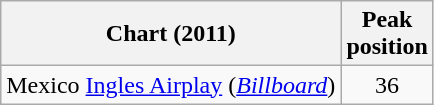<table class="wikitable sortable">
<tr>
<th>Chart (2011)</th>
<th>Peak<br>position</th>
</tr>
<tr>
<td>Mexico <a href='#'>Ingles Airplay</a> (<em><a href='#'>Billboard</a></em>)</td>
<td align="center">36</td>
</tr>
</table>
